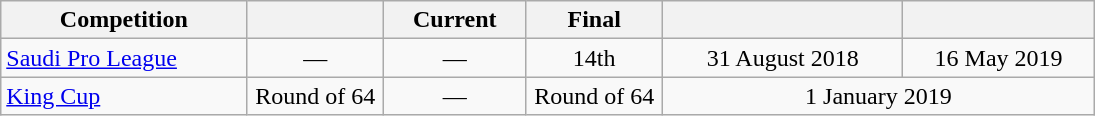<table class="wikitable" style="text-align:center; width:730px;">
<tr>
<th style="text-align:center; width:185px;">Competition</th>
<th style="text-align:center; width:100px;"></th>
<th style="text-align:center; width:100px;">Current<br></th>
<th style="text-align:center; width:100px;">Final<br></th>
<th style="text-align:center; width:195px;"></th>
<th style="text-align:center; width:155px;"></th>
</tr>
<tr>
<td style="text-align:left;"><a href='#'>Saudi Pro League</a></td>
<td>—</td>
<td>—</td>
<td>14th</td>
<td>31 August 2018</td>
<td>16 May 2019</td>
</tr>
<tr>
<td style="text-align:left;"><a href='#'>King Cup</a></td>
<td>Round of 64</td>
<td>—</td>
<td>Round of 64</td>
<td colspan=2>1 January 2019</td>
</tr>
</table>
